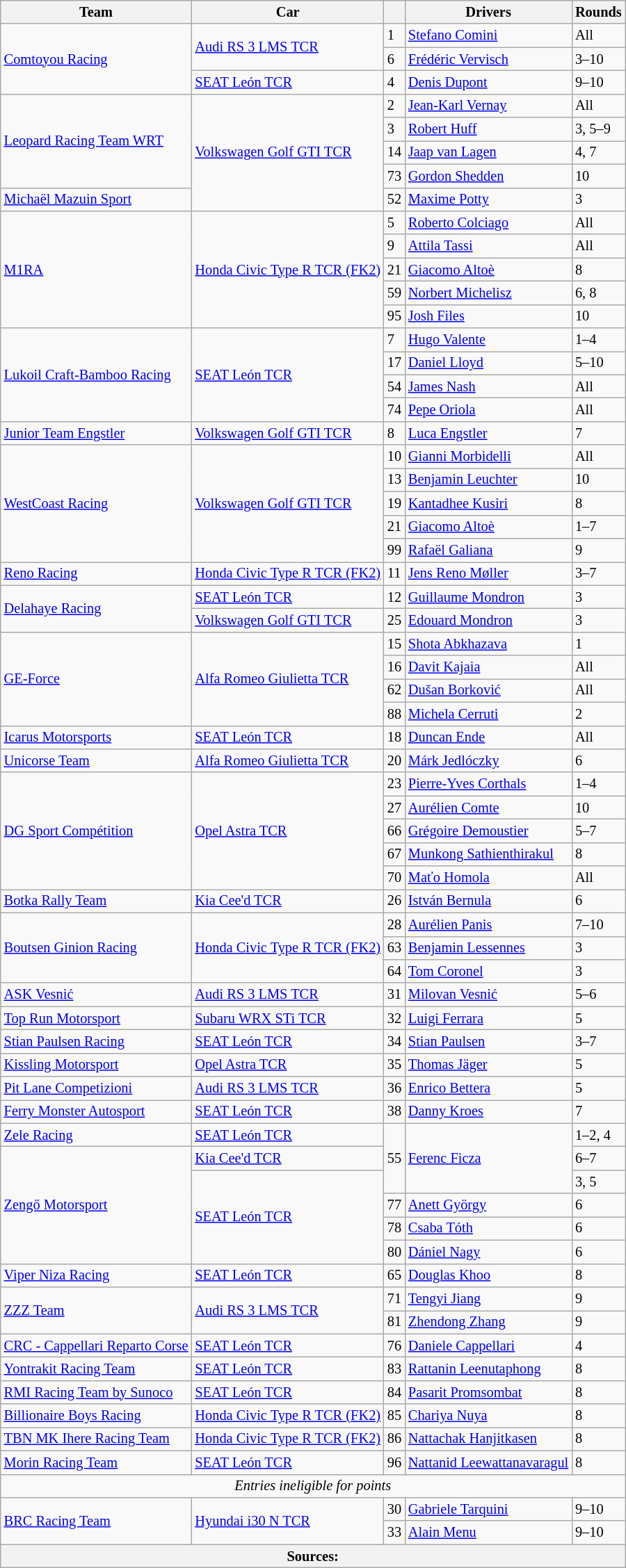<table class="wikitable" style="font-size: 85%">
<tr>
<th>Team</th>
<th>Car</th>
<th></th>
<th>Drivers</th>
<th>Rounds</th>
</tr>
<tr>
<td rowspan=3> <a href='#'>Comtoyou Racing</a></td>
<td rowspan=2><a href='#'>Audi RS 3 LMS TCR</a></td>
<td>1</td>
<td> <a href='#'>Stefano Comini</a></td>
<td>All</td>
</tr>
<tr>
<td>6</td>
<td> <a href='#'>Frédéric Vervisch</a></td>
<td>3–10</td>
</tr>
<tr>
<td><a href='#'>SEAT León TCR</a></td>
<td>4</td>
<td> <a href='#'>Denis Dupont</a></td>
<td>9–10</td>
</tr>
<tr>
<td rowspan=4> <a href='#'>Leopard Racing Team WRT</a></td>
<td rowspan=5><a href='#'>Volkswagen Golf GTI TCR</a></td>
<td>2</td>
<td> <a href='#'>Jean-Karl Vernay</a></td>
<td>All</td>
</tr>
<tr>
<td>3</td>
<td> <a href='#'>Robert Huff</a></td>
<td>3, 5–9</td>
</tr>
<tr>
<td>14</td>
<td> <a href='#'>Jaap van Lagen</a></td>
<td>4, 7</td>
</tr>
<tr>
<td>73</td>
<td> <a href='#'>Gordon Shedden</a></td>
<td>10</td>
</tr>
<tr>
<td> <a href='#'>Michaël Mazuin Sport</a></td>
<td>52</td>
<td> <a href='#'>Maxime Potty</a></td>
<td>3</td>
</tr>
<tr>
<td rowspan=5> <a href='#'>M1RA</a></td>
<td rowspan=5><a href='#'>Honda Civic Type R TCR (FK2)</a></td>
<td>5</td>
<td> <a href='#'>Roberto Colciago</a></td>
<td>All</td>
</tr>
<tr>
<td>9</td>
<td> <a href='#'>Attila Tassi</a></td>
<td>All</td>
</tr>
<tr>
<td>21</td>
<td> <a href='#'>Giacomo Altoè</a></td>
<td>8</td>
</tr>
<tr>
<td>59</td>
<td> <a href='#'>Norbert Michelisz</a></td>
<td>6, 8</td>
</tr>
<tr>
<td>95</td>
<td> <a href='#'>Josh Files</a></td>
<td>10</td>
</tr>
<tr>
<td rowspan=4> <a href='#'>Lukoil Craft-Bamboo Racing</a></td>
<td rowspan=4><a href='#'>SEAT León TCR</a></td>
<td>7</td>
<td> <a href='#'>Hugo Valente</a></td>
<td>1–4</td>
</tr>
<tr>
<td>17</td>
<td> <a href='#'>Daniel Lloyd</a></td>
<td>5–10</td>
</tr>
<tr>
<td>54</td>
<td> <a href='#'>James Nash</a></td>
<td>All</td>
</tr>
<tr>
<td>74</td>
<td> <a href='#'>Pepe Oriola</a></td>
<td>All</td>
</tr>
<tr>
<td> <a href='#'>Junior Team Engstler</a></td>
<td><a href='#'>Volkswagen Golf GTI TCR</a></td>
<td>8</td>
<td> <a href='#'>Luca Engstler</a></td>
<td>7</td>
</tr>
<tr>
<td rowspan=5> <a href='#'>WestCoast Racing</a></td>
<td rowspan=5><a href='#'>Volkswagen Golf GTI TCR</a></td>
<td>10</td>
<td> <a href='#'>Gianni Morbidelli</a></td>
<td>All</td>
</tr>
<tr>
<td>13</td>
<td> <a href='#'>Benjamin Leuchter</a></td>
<td>10</td>
</tr>
<tr>
<td>19</td>
<td> <a href='#'>Kantadhee Kusiri</a></td>
<td>8</td>
</tr>
<tr>
<td>21</td>
<td> <a href='#'>Giacomo Altoè</a></td>
<td>1–7</td>
</tr>
<tr>
<td>99</td>
<td> <a href='#'>Rafaël Galiana</a></td>
<td>9</td>
</tr>
<tr>
<td> <a href='#'>Reno Racing</a></td>
<td><a href='#'>Honda Civic Type R TCR (FK2)</a></td>
<td>11</td>
<td> <a href='#'>Jens Reno Møller</a></td>
<td>3–7</td>
</tr>
<tr>
<td rowspan=2> <a href='#'>Delahaye Racing</a></td>
<td><a href='#'>SEAT León TCR</a></td>
<td>12</td>
<td> <a href='#'>Guillaume Mondron</a></td>
<td>3</td>
</tr>
<tr>
<td><a href='#'>Volkswagen Golf GTI TCR</a></td>
<td>25</td>
<td> <a href='#'>Edouard Mondron</a></td>
<td>3</td>
</tr>
<tr>
<td rowspan=4> <a href='#'>GE-Force</a></td>
<td rowspan=4><a href='#'>Alfa Romeo Giulietta TCR</a></td>
<td>15</td>
<td> <a href='#'>Shota Abkhazava</a></td>
<td>1</td>
</tr>
<tr>
<td>16</td>
<td> <a href='#'>Davit Kajaia</a></td>
<td>All</td>
</tr>
<tr>
<td>62</td>
<td> <a href='#'>Dušan Borković</a></td>
<td>All</td>
</tr>
<tr>
<td>88</td>
<td> <a href='#'>Michela Cerruti</a></td>
<td>2</td>
</tr>
<tr>
<td> <a href='#'>Icarus Motorsports</a></td>
<td><a href='#'>SEAT León TCR</a></td>
<td>18</td>
<td> <a href='#'>Duncan Ende</a></td>
<td>All</td>
</tr>
<tr>
<td> <a href='#'>Unicorse Team</a></td>
<td><a href='#'>Alfa Romeo Giulietta TCR</a></td>
<td>20</td>
<td> <a href='#'>Márk Jedlóczky</a></td>
<td>6</td>
</tr>
<tr>
<td rowspan=5> <a href='#'>DG Sport Compétition</a></td>
<td rowspan=5><a href='#'>Opel Astra TCR</a></td>
<td>23</td>
<td> <a href='#'>Pierre-Yves Corthals</a></td>
<td>1–4</td>
</tr>
<tr>
<td>27</td>
<td> <a href='#'>Aurélien Comte</a></td>
<td>10</td>
</tr>
<tr>
<td>66</td>
<td> <a href='#'>Grégoire Demoustier</a></td>
<td>5–7</td>
</tr>
<tr>
<td>67</td>
<td> <a href='#'>Munkong Sathienthirakul</a></td>
<td>8</td>
</tr>
<tr>
<td>70</td>
<td> <a href='#'>Maťo Homola</a></td>
<td>All</td>
</tr>
<tr>
<td> <a href='#'>Botka Rally Team</a></td>
<td><a href='#'>Kia Cee'd TCR</a></td>
<td>26</td>
<td> <a href='#'>István Bernula</a></td>
<td>6</td>
</tr>
<tr>
<td rowspan=3> <a href='#'>Boutsen Ginion Racing</a></td>
<td rowspan=3><a href='#'>Honda Civic Type R TCR (FK2)</a></td>
<td>28</td>
<td> <a href='#'>Aurélien Panis</a></td>
<td>7–10</td>
</tr>
<tr>
<td>63</td>
<td> <a href='#'>Benjamin Lessennes</a></td>
<td>3</td>
</tr>
<tr>
<td>64</td>
<td> <a href='#'>Tom Coronel</a></td>
<td>3</td>
</tr>
<tr>
<td> <a href='#'>ASK Vesnić</a></td>
<td><a href='#'>Audi RS 3 LMS TCR</a></td>
<td>31</td>
<td> <a href='#'>Milovan Vesnić</a></td>
<td>5–6</td>
</tr>
<tr>
<td> <a href='#'>Top Run Motorsport</a></td>
<td><a href='#'>Subaru WRX STi TCR</a></td>
<td>32</td>
<td> <a href='#'>Luigi Ferrara</a></td>
<td>5</td>
</tr>
<tr>
<td> <a href='#'>Stian Paulsen Racing</a></td>
<td><a href='#'>SEAT León TCR</a></td>
<td>34</td>
<td> <a href='#'>Stian Paulsen</a></td>
<td>3–7</td>
</tr>
<tr>
<td> <a href='#'>Kissling Motorsport</a></td>
<td><a href='#'>Opel Astra TCR</a></td>
<td>35</td>
<td> <a href='#'>Thomas Jäger</a></td>
<td>5</td>
</tr>
<tr>
<td> <a href='#'>Pit Lane Competizioni</a></td>
<td><a href='#'>Audi RS 3 LMS TCR</a></td>
<td>36</td>
<td> <a href='#'>Enrico Bettera</a></td>
<td>5</td>
</tr>
<tr>
<td> <a href='#'>Ferry Monster Autosport</a></td>
<td><a href='#'>SEAT León TCR</a></td>
<td>38</td>
<td> <a href='#'>Danny Kroes</a></td>
<td>7</td>
</tr>
<tr>
<td> <a href='#'>Zele Racing</a></td>
<td><a href='#'>SEAT León TCR</a></td>
<td rowspan=3>55</td>
<td rowspan=3> <a href='#'>Ferenc Ficza</a></td>
<td>1–2, 4</td>
</tr>
<tr>
<td rowspan=5> <a href='#'>Zengő Motorsport</a></td>
<td><a href='#'>Kia Cee'd TCR</a></td>
<td>6–7</td>
</tr>
<tr>
<td rowspan=4><a href='#'>SEAT León TCR</a></td>
<td>3, 5</td>
</tr>
<tr>
<td>77</td>
<td> <a href='#'>Anett György</a></td>
<td>6</td>
</tr>
<tr>
<td>78</td>
<td> <a href='#'>Csaba Tóth</a></td>
<td>6</td>
</tr>
<tr>
<td>80</td>
<td> <a href='#'>Dániel Nagy</a></td>
<td>6</td>
</tr>
<tr>
<td> <a href='#'>Viper Niza Racing</a></td>
<td><a href='#'>SEAT León TCR</a></td>
<td>65</td>
<td> <a href='#'>Douglas Khoo</a></td>
<td>8</td>
</tr>
<tr>
<td rowspan=2> <a href='#'>ZZZ Team</a></td>
<td rowspan=2><a href='#'>Audi RS 3 LMS TCR</a></td>
<td>71</td>
<td> <a href='#'>Tengyi Jiang</a></td>
<td>9</td>
</tr>
<tr>
<td>81</td>
<td> <a href='#'>Zhendong Zhang</a></td>
<td>9</td>
</tr>
<tr>
<td> <a href='#'>CRC - Cappellari Reparto Corse</a></td>
<td><a href='#'>SEAT León TCR</a></td>
<td>76</td>
<td> <a href='#'>Daniele Cappellari</a></td>
<td>4</td>
</tr>
<tr>
<td> <a href='#'>Yontrakit Racing Team</a></td>
<td><a href='#'>SEAT León TCR</a></td>
<td>83</td>
<td> <a href='#'>Rattanin Leenutaphong</a></td>
<td>8</td>
</tr>
<tr>
<td> <a href='#'>RMI Racing Team by Sunoco</a></td>
<td><a href='#'>SEAT León TCR</a></td>
<td>84</td>
<td> <a href='#'>Pasarit Promsombat</a></td>
<td>8</td>
</tr>
<tr>
<td> <a href='#'>Billionaire Boys Racing</a></td>
<td><a href='#'>Honda Civic Type R TCR (FK2)</a></td>
<td>85</td>
<td> <a href='#'>Chariya Nuya</a></td>
<td>8</td>
</tr>
<tr>
<td> <a href='#'>TBN MK Ihere Racing Team</a></td>
<td><a href='#'>Honda Civic Type R TCR (FK2)</a></td>
<td>86</td>
<td> <a href='#'>Nattachak Hanjitkasen</a></td>
<td>8</td>
</tr>
<tr>
<td> <a href='#'>Morin Racing Team</a></td>
<td><a href='#'>SEAT León TCR</a></td>
<td>96</td>
<td nowrap> <a href='#'>Nattanid Leewattanavaragul</a></td>
<td>8</td>
</tr>
<tr>
<td align=center colspan=5><em>Entries ineligible for points</em></td>
</tr>
<tr>
<td rowspan=2> <a href='#'>BRC Racing Team</a></td>
<td rowspan=2><a href='#'>Hyundai i30 N TCR</a></td>
<td>30</td>
<td> <a href='#'>Gabriele Tarquini</a></td>
<td>9–10</td>
</tr>
<tr>
<td>33</td>
<td> <a href='#'>Alain Menu</a></td>
<td>9–10</td>
</tr>
<tr>
<th colspan=5>Sources:</th>
</tr>
</table>
